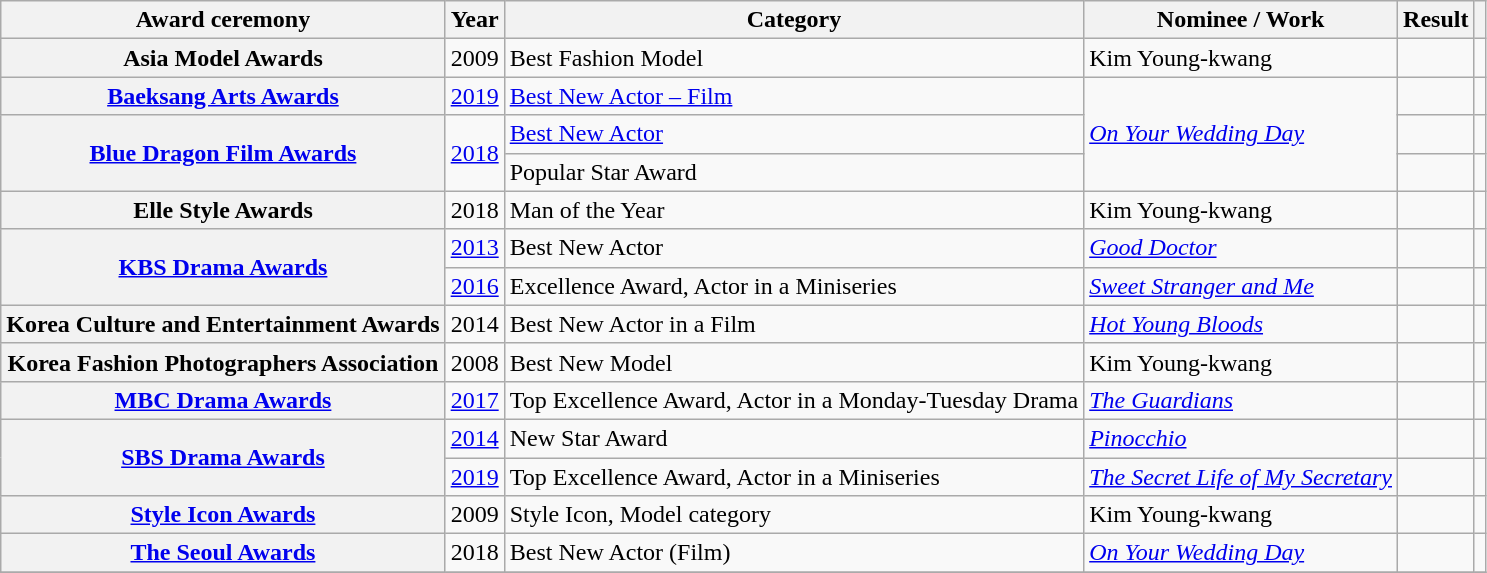<table class="wikitable plainrowheaders sortable">
<tr>
<th scope="col">Award ceremony</th>
<th scope="col">Year</th>
<th scope="col">Category</th>
<th scope="col">Nominee / Work</th>
<th scope="col">Result</th>
<th scope="col" class="unsortable"></th>
</tr>
<tr>
<th scope="row"  rowspan="1">Asia Model Awards</th>
<td style="text-align:center" rowspan="1">2009</td>
<td>Best Fashion Model</td>
<td>Kim Young-kwang</td>
<td></td>
<td style="text-align:center"></td>
</tr>
<tr>
<th scope="row"  rowspan="1"><a href='#'>Baeksang Arts Awards</a></th>
<td style="text-align:center"><a href='#'>2019</a></td>
<td><a href='#'>Best New Actor – Film</a></td>
<td rowspan="3"><em><a href='#'>On Your Wedding Day</a></em></td>
<td></td>
<td style="text-align:center"></td>
</tr>
<tr>
<th scope="row"  rowspan="2"><a href='#'>Blue Dragon Film Awards</a></th>
<td style="text-align:center" rowspan="2"><a href='#'>2018</a></td>
<td><a href='#'>Best New Actor</a></td>
<td></td>
<td style="text-align:center"></td>
</tr>
<tr>
<td>Popular Star Award</td>
<td></td>
<td style="text-align:center"></td>
</tr>
<tr>
<th scope="row">Elle Style Awards</th>
<td style="text-align:center">2018</td>
<td>Man of the Year</td>
<td>Kim Young-kwang</td>
<td></td>
<td style="text-align:center"></td>
</tr>
<tr>
<th scope="row"  rowspan="2"><a href='#'>KBS Drama Awards</a></th>
<td style="text-align:center"><a href='#'>2013</a></td>
<td>Best New Actor</td>
<td><em><a href='#'>Good Doctor</a></em></td>
<td></td>
<td></td>
</tr>
<tr>
<td style="text-align:center"><a href='#'>2016</a></td>
<td>Excellence Award, Actor in a Miniseries</td>
<td><em><a href='#'>Sweet Stranger and Me</a></em></td>
<td></td>
<td></td>
</tr>
<tr>
<th scope="row">Korea Culture and Entertainment Awards</th>
<td style="text-align:center">2014</td>
<td>Best New Actor in a Film</td>
<td><em><a href='#'>Hot Young Bloods</a></em></td>
<td></td>
<td style="text-align:center"></td>
</tr>
<tr>
<th scope="row">Korea Fashion Photographers Association</th>
<td style="text-align:center">2008</td>
<td>Best New Model</td>
<td>Kim Young-kwang</td>
<td></td>
<td></td>
</tr>
<tr>
<th scope="row"  rowspan="1"><a href='#'>MBC Drama Awards</a></th>
<td style="text-align:center"><a href='#'>2017</a></td>
<td>Top Excellence Award, Actor in a Monday-Tuesday Drama</td>
<td><em><a href='#'>The Guardians</a></em></td>
<td></td>
<td></td>
</tr>
<tr>
<th scope="row"  rowspan="2"><a href='#'>SBS Drama Awards</a></th>
<td style="text-align:center"><a href='#'>2014</a></td>
<td>New Star Award</td>
<td><em><a href='#'>Pinocchio</a></em></td>
<td></td>
<td style="text-align:center"></td>
</tr>
<tr>
<td style="text-align:center"><a href='#'>2019</a></td>
<td>Top Excellence Award, Actor in a Miniseries</td>
<td><em><a href='#'>The Secret Life of My Secretary</a></em></td>
<td></td>
<td style="text-align:center"></td>
</tr>
<tr>
<th scope="row"  rowspan="1"><a href='#'>Style Icon Awards</a></th>
<td style="text-align:center">2009</td>
<td>Style Icon, Model category</td>
<td>Kim Young-kwang</td>
<td></td>
<td style="text-align:center"></td>
</tr>
<tr>
<th scope="row"><a href='#'>The Seoul Awards</a></th>
<td style="text-align:center">2018</td>
<td>Best New Actor (Film)</td>
<td><em><a href='#'>On Your Wedding Day</a></em></td>
<td></td>
<td style="text-align:center"></td>
</tr>
<tr>
</tr>
</table>
